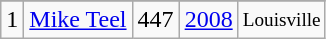<table class="wikitable">
<tr>
</tr>
<tr>
<td>1</td>
<td><a href='#'>Mike Teel</a></td>
<td><abbr>447</abbr></td>
<td><a href='#'>2008</a></td>
<td style="font-size:80%;">Louisville</td>
</tr>
</table>
